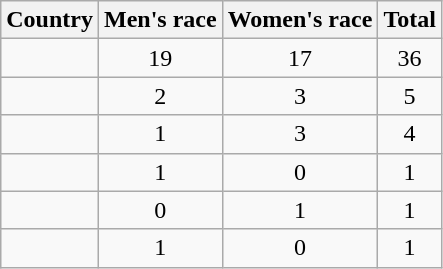<table class="wikitable sortable" style="text-align:center">
<tr>
<th>Country</th>
<th>Men's race</th>
<th>Women's race</th>
<th>Total</th>
</tr>
<tr>
<td align=left></td>
<td>19</td>
<td>17</td>
<td>36</td>
</tr>
<tr>
<td align=left></td>
<td>2</td>
<td>3</td>
<td>5</td>
</tr>
<tr>
<td align=left></td>
<td>1</td>
<td>3</td>
<td>4</td>
</tr>
<tr>
<td align=left></td>
<td>1</td>
<td>0</td>
<td>1</td>
</tr>
<tr>
<td align=left></td>
<td>0</td>
<td>1</td>
<td>1</td>
</tr>
<tr>
<td align=left></td>
<td>1</td>
<td>0</td>
<td>1</td>
</tr>
</table>
